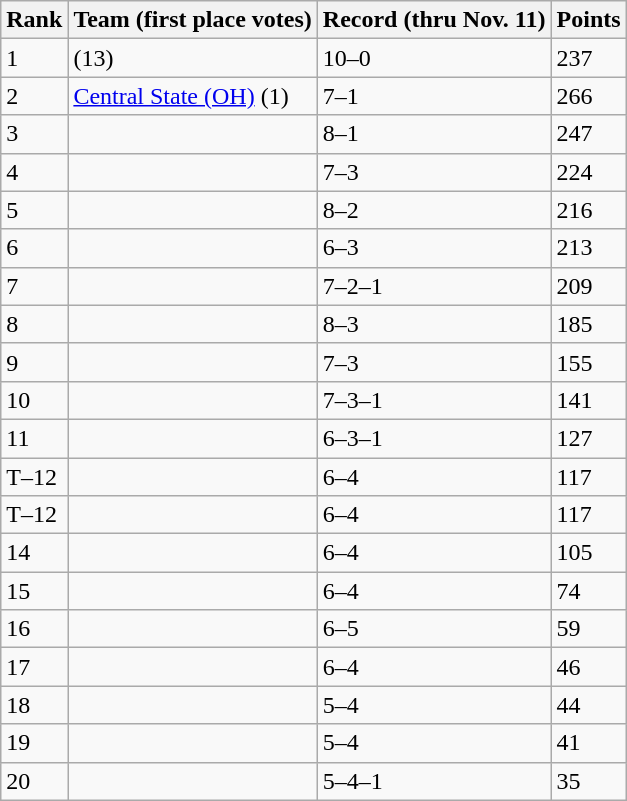<table class="wikitable">
<tr>
<th>Rank</th>
<th>Team (first place votes)</th>
<th>Record (thru Nov. 11)</th>
<th>Points</th>
</tr>
<tr>
<td>1</td>
<td> (13)</td>
<td>10–0</td>
<td>237</td>
</tr>
<tr>
<td>2</td>
<td><a href='#'>Central State (OH)</a> (1)</td>
<td>7–1</td>
<td>266</td>
</tr>
<tr>
<td>3</td>
<td></td>
<td>8–1</td>
<td>247</td>
</tr>
<tr>
<td>4</td>
<td></td>
<td>7–3</td>
<td>224</td>
</tr>
<tr>
<td>5</td>
<td></td>
<td>8–2</td>
<td>216</td>
</tr>
<tr>
<td>6</td>
<td></td>
<td>6–3</td>
<td>213</td>
</tr>
<tr>
<td>7</td>
<td></td>
<td>7–2–1</td>
<td>209</td>
</tr>
<tr>
<td>8</td>
<td></td>
<td>8–3</td>
<td>185</td>
</tr>
<tr>
<td>9</td>
<td></td>
<td>7–3</td>
<td>155</td>
</tr>
<tr>
<td>10</td>
<td></td>
<td>7–3–1</td>
<td>141</td>
</tr>
<tr>
<td>11</td>
<td></td>
<td>6–3–1</td>
<td>127</td>
</tr>
<tr>
<td>T–12</td>
<td></td>
<td>6–4</td>
<td>117</td>
</tr>
<tr>
<td>T–12</td>
<td></td>
<td>6–4</td>
<td>117</td>
</tr>
<tr>
<td>14</td>
<td></td>
<td>6–4</td>
<td>105</td>
</tr>
<tr>
<td>15</td>
<td></td>
<td>6–4</td>
<td>74</td>
</tr>
<tr>
<td>16</td>
<td></td>
<td>6–5</td>
<td>59</td>
</tr>
<tr>
<td>17</td>
<td></td>
<td>6–4</td>
<td>46</td>
</tr>
<tr>
<td>18</td>
<td></td>
<td>5–4</td>
<td>44</td>
</tr>
<tr>
<td>19</td>
<td></td>
<td>5–4</td>
<td>41</td>
</tr>
<tr>
<td>20</td>
<td></td>
<td>5–4–1</td>
<td>35</td>
</tr>
</table>
